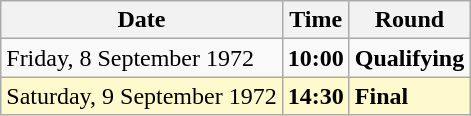<table class="wikitable">
<tr>
<th>Date</th>
<th>Time</th>
<th>Round</th>
</tr>
<tr>
<td>Friday, 8 September 1972</td>
<td><strong>10:00</strong></td>
<td><strong>Qualifying</strong></td>
</tr>
<tr style=background:lemonchiffon>
<td>Saturday, 9 September 1972</td>
<td><strong>14:30</strong></td>
<td><strong>Final</strong></td>
</tr>
</table>
